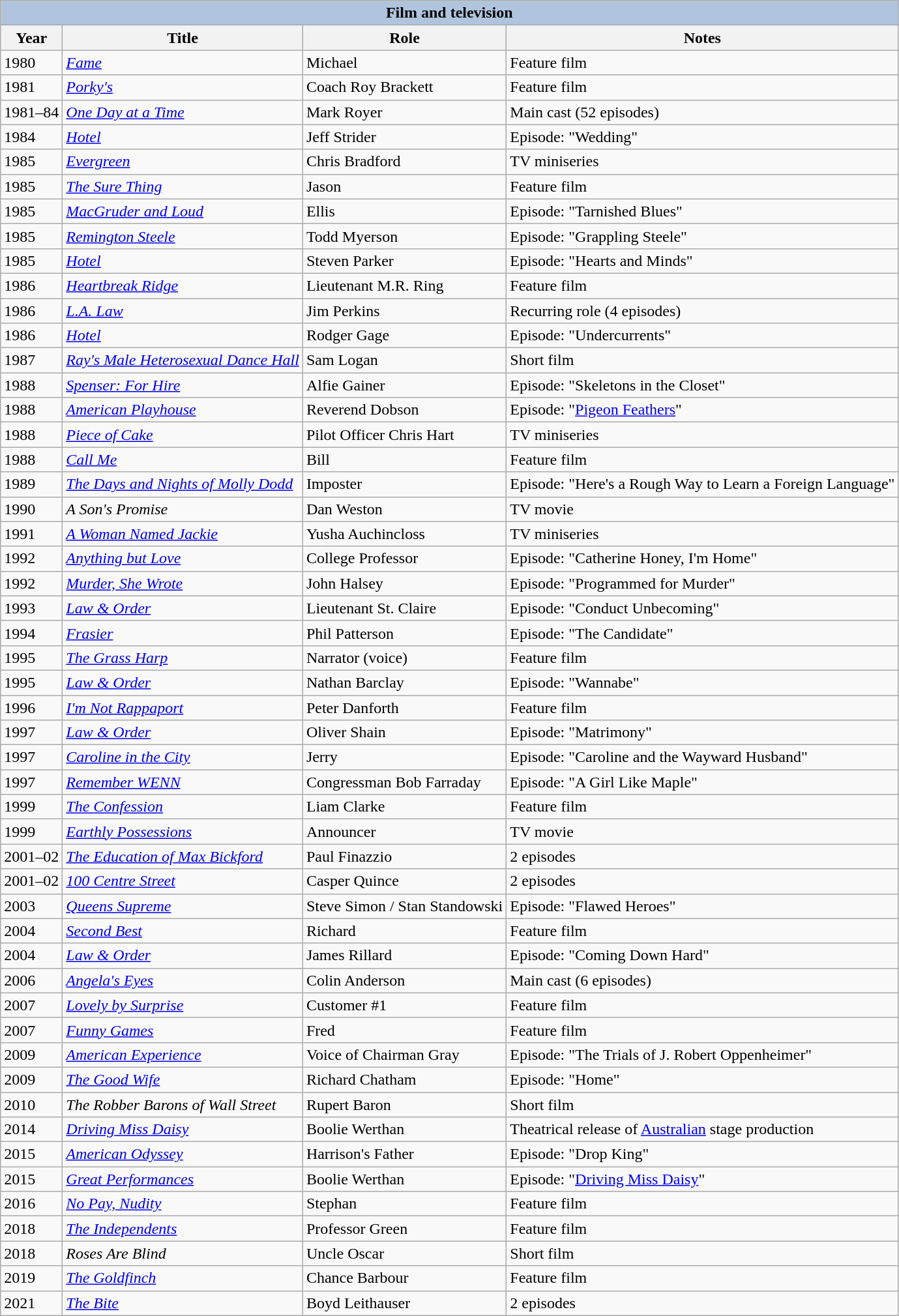<table class="wikitable">
<tr>
<th colspan="4" style="background: LightSteelBlue;">Film and television</th>
</tr>
<tr>
<th>Year</th>
<th>Title</th>
<th>Role</th>
<th>Notes</th>
</tr>
<tr>
<td>1980</td>
<td><em><a href='#'>Fame</a></em></td>
<td>Michael</td>
<td>Feature film</td>
</tr>
<tr>
<td>1981</td>
<td><em><a href='#'>Porky's</a></em></td>
<td>Coach Roy Brackett</td>
<td>Feature film</td>
</tr>
<tr>
<td>1981–84</td>
<td><em><a href='#'>One Day at a Time</a></em></td>
<td>Mark Royer</td>
<td>Main cast (52 episodes)</td>
</tr>
<tr>
<td>1984</td>
<td><em><a href='#'>Hotel</a></em></td>
<td>Jeff Strider</td>
<td>Episode: "Wedding"</td>
</tr>
<tr>
<td>1985</td>
<td><em><a href='#'>Evergreen</a></em></td>
<td>Chris Bradford</td>
<td>TV miniseries</td>
</tr>
<tr>
<td>1985</td>
<td><em><a href='#'>The Sure Thing</a></em></td>
<td>Jason</td>
<td>Feature film</td>
</tr>
<tr>
<td>1985</td>
<td><em><a href='#'>MacGruder and Loud</a></em></td>
<td>Ellis</td>
<td>Episode: "Tarnished Blues"</td>
</tr>
<tr>
<td>1985</td>
<td><em><a href='#'>Remington Steele</a></em></td>
<td>Todd Myerson</td>
<td>Episode: "Grappling Steele"</td>
</tr>
<tr>
<td>1985</td>
<td><em><a href='#'>Hotel</a></em></td>
<td>Steven Parker</td>
<td>Episode: "Hearts and Minds"</td>
</tr>
<tr>
<td>1986</td>
<td><em><a href='#'>Heartbreak Ridge</a></em></td>
<td>Lieutenant M.R. Ring</td>
<td>Feature film</td>
</tr>
<tr>
<td>1986</td>
<td><em><a href='#'>L.A. Law</a></em></td>
<td>Jim Perkins</td>
<td>Recurring role (4 episodes)</td>
</tr>
<tr>
<td>1986</td>
<td><em><a href='#'>Hotel</a></em></td>
<td>Rodger Gage</td>
<td>Episode: "Undercurrents"</td>
</tr>
<tr>
<td>1987</td>
<td><em><a href='#'>Ray's Male Heterosexual Dance Hall</a></em></td>
<td>Sam Logan</td>
<td>Short film</td>
</tr>
<tr>
<td>1988</td>
<td><em><a href='#'>Spenser: For Hire</a></em></td>
<td>Alfie Gainer</td>
<td>Episode: "Skeletons in the Closet"</td>
</tr>
<tr>
<td>1988</td>
<td><em><a href='#'>American Playhouse</a></em></td>
<td>Reverend Dobson</td>
<td>Episode: "<a href='#'>Pigeon Feathers</a>"</td>
</tr>
<tr>
<td>1988</td>
<td><em><a href='#'>Piece of Cake</a></em></td>
<td>Pilot Officer Chris Hart</td>
<td>TV miniseries</td>
</tr>
<tr>
<td>1988</td>
<td><em><a href='#'>Call Me</a></em></td>
<td>Bill</td>
<td>Feature film</td>
</tr>
<tr>
<td>1989</td>
<td><em><a href='#'>The Days and Nights of Molly Dodd</a></em></td>
<td>Imposter</td>
<td>Episode: "Here's a Rough Way to Learn a Foreign Language"</td>
</tr>
<tr>
<td>1990</td>
<td><em>A Son's Promise</em></td>
<td>Dan Weston</td>
<td>TV movie</td>
</tr>
<tr>
<td>1991</td>
<td><em><a href='#'>A Woman Named Jackie</a></em></td>
<td>Yusha Auchincloss</td>
<td>TV miniseries</td>
</tr>
<tr>
<td>1992</td>
<td><em><a href='#'>Anything but Love</a></em></td>
<td>College Professor</td>
<td>Episode: "Catherine Honey, I'm Home"</td>
</tr>
<tr>
<td>1992</td>
<td><em><a href='#'>Murder, She Wrote</a></em></td>
<td>John Halsey</td>
<td>Episode: "Programmed for Murder"</td>
</tr>
<tr>
<td>1993</td>
<td><em><a href='#'>Law & Order</a></em></td>
<td>Lieutenant St. Claire</td>
<td>Episode: "Conduct Unbecoming"</td>
</tr>
<tr>
<td>1994</td>
<td><em><a href='#'>Frasier</a></em></td>
<td>Phil Patterson</td>
<td>Episode: "The Candidate"</td>
</tr>
<tr>
<td>1995</td>
<td><em><a href='#'>The Grass Harp</a></em></td>
<td>Narrator (voice)</td>
<td>Feature film</td>
</tr>
<tr>
<td>1995</td>
<td><em><a href='#'>Law & Order</a></em></td>
<td>Nathan Barclay</td>
<td>Episode: "Wannabe"</td>
</tr>
<tr>
<td>1996</td>
<td><em><a href='#'>I'm Not Rappaport</a></em></td>
<td>Peter Danforth</td>
<td>Feature film</td>
</tr>
<tr>
<td>1997</td>
<td><em><a href='#'>Law & Order</a></em></td>
<td>Oliver Shain</td>
<td>Episode: "Matrimony"</td>
</tr>
<tr>
<td>1997</td>
<td><em><a href='#'>Caroline in the City</a></em></td>
<td>Jerry</td>
<td>Episode: "Caroline and the Wayward Husband"</td>
</tr>
<tr>
<td>1997</td>
<td><em><a href='#'>Remember WENN</a></em></td>
<td>Congressman Bob Farraday</td>
<td>Episode: "A Girl Like Maple"</td>
</tr>
<tr>
<td>1999</td>
<td><em><a href='#'>The Confession</a></em></td>
<td>Liam Clarke</td>
<td>Feature film</td>
</tr>
<tr>
<td>1999</td>
<td><em><a href='#'>Earthly Possessions</a></em></td>
<td>Announcer</td>
<td>TV movie</td>
</tr>
<tr>
<td>2001–02</td>
<td><em><a href='#'>The Education of Max Bickford</a></em></td>
<td>Paul Finazzio</td>
<td>2 episodes</td>
</tr>
<tr>
<td>2001–02</td>
<td><em><a href='#'>100 Centre Street</a></em></td>
<td>Casper Quince</td>
<td>2 episodes</td>
</tr>
<tr>
<td>2003</td>
<td><em><a href='#'>Queens Supreme</a></em></td>
<td>Steve Simon / Stan Standowski</td>
<td>Episode: "Flawed Heroes"</td>
</tr>
<tr>
<td>2004</td>
<td><em><a href='#'>Second Best</a></em></td>
<td>Richard</td>
<td>Feature film</td>
</tr>
<tr>
<td>2004</td>
<td><em><a href='#'>Law & Order</a></em></td>
<td>James Rillard</td>
<td>Episode: "Coming Down Hard"</td>
</tr>
<tr>
<td>2006</td>
<td><em><a href='#'>Angela's Eyes</a></em></td>
<td>Colin Anderson</td>
<td>Main cast (6 episodes)</td>
</tr>
<tr>
<td>2007</td>
<td><em><a href='#'>Lovely by Surprise</a></em></td>
<td>Customer #1</td>
<td>Feature film</td>
</tr>
<tr>
<td>2007</td>
<td><em><a href='#'>Funny Games</a></em></td>
<td>Fred</td>
<td>Feature film</td>
</tr>
<tr>
<td>2009</td>
<td><em><a href='#'>American Experience</a></em></td>
<td>Voice of Chairman Gray</td>
<td>Episode: "The Trials of J. Robert Oppenheimer"</td>
</tr>
<tr>
<td>2009</td>
<td><em><a href='#'>The Good Wife</a></em></td>
<td>Richard Chatham</td>
<td>Episode: "Home"</td>
</tr>
<tr>
<td>2010</td>
<td><em>The Robber Barons of Wall Street</em></td>
<td>Rupert Baron</td>
<td>Short film</td>
</tr>
<tr>
<td>2014</td>
<td><em><a href='#'>Driving Miss Daisy</a></em></td>
<td>Boolie Werthan</td>
<td>Theatrical release of <a href='#'>Australian</a> stage production</td>
</tr>
<tr>
<td>2015</td>
<td><em><a href='#'>American Odyssey</a></em></td>
<td>Harrison's Father</td>
<td>Episode: "Drop King"</td>
</tr>
<tr>
<td>2015</td>
<td><em><a href='#'>Great Performances</a></em></td>
<td>Boolie Werthan</td>
<td>Episode: "<a href='#'>Driving Miss Daisy</a>"</td>
</tr>
<tr>
<td>2016</td>
<td><em><a href='#'>No Pay, Nudity</a></em></td>
<td>Stephan</td>
<td>Feature film</td>
</tr>
<tr>
<td>2018</td>
<td><em><a href='#'>The Independents</a></em></td>
<td>Professor Green</td>
<td>Feature film</td>
</tr>
<tr>
<td>2018</td>
<td><em>Roses Are Blind</em></td>
<td>Uncle Oscar</td>
<td>Short film</td>
</tr>
<tr>
<td>2019</td>
<td><em><a href='#'>The Goldfinch</a></em></td>
<td>Chance Barbour</td>
<td>Feature film</td>
</tr>
<tr>
<td>2021</td>
<td><em><a href='#'>The Bite</a></em></td>
<td>Boyd Leithauser</td>
<td>2 episodes</td>
</tr>
</table>
